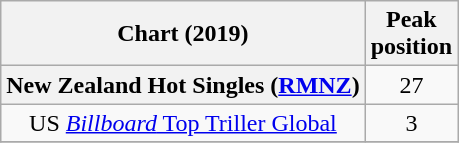<table class="wikitable sortable plainrowheaders" style="text-align:center">
<tr>
<th scope="col">Chart (2019)</th>
<th scope="col">Peak<br>position</th>
</tr>
<tr>
<th scope="row">New Zealand Hot Singles (<a href='#'>RMNZ</a>)</th>
<td>27</td>
</tr>
<tr>
<td>US <a href='#'><em>Billboard</em> Top Triller Global</a></td>
<td style="text-align:center;">3</td>
</tr>
<tr>
</tr>
</table>
